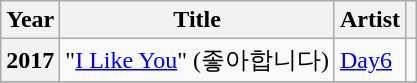<table class="wikitable sortable plainrowheaders">
<tr>
<th>Year</th>
<th>Title</th>
<th>Artist</th>
<th scope="col" class="unsortable"></th>
</tr>
<tr>
<th scope="row">2017</th>
<td>"<a href='#'>I Like You</a>" (좋아합니다)</td>
<td><a href='#'>Day6</a></td>
<td></td>
</tr>
<tr>
</tr>
</table>
